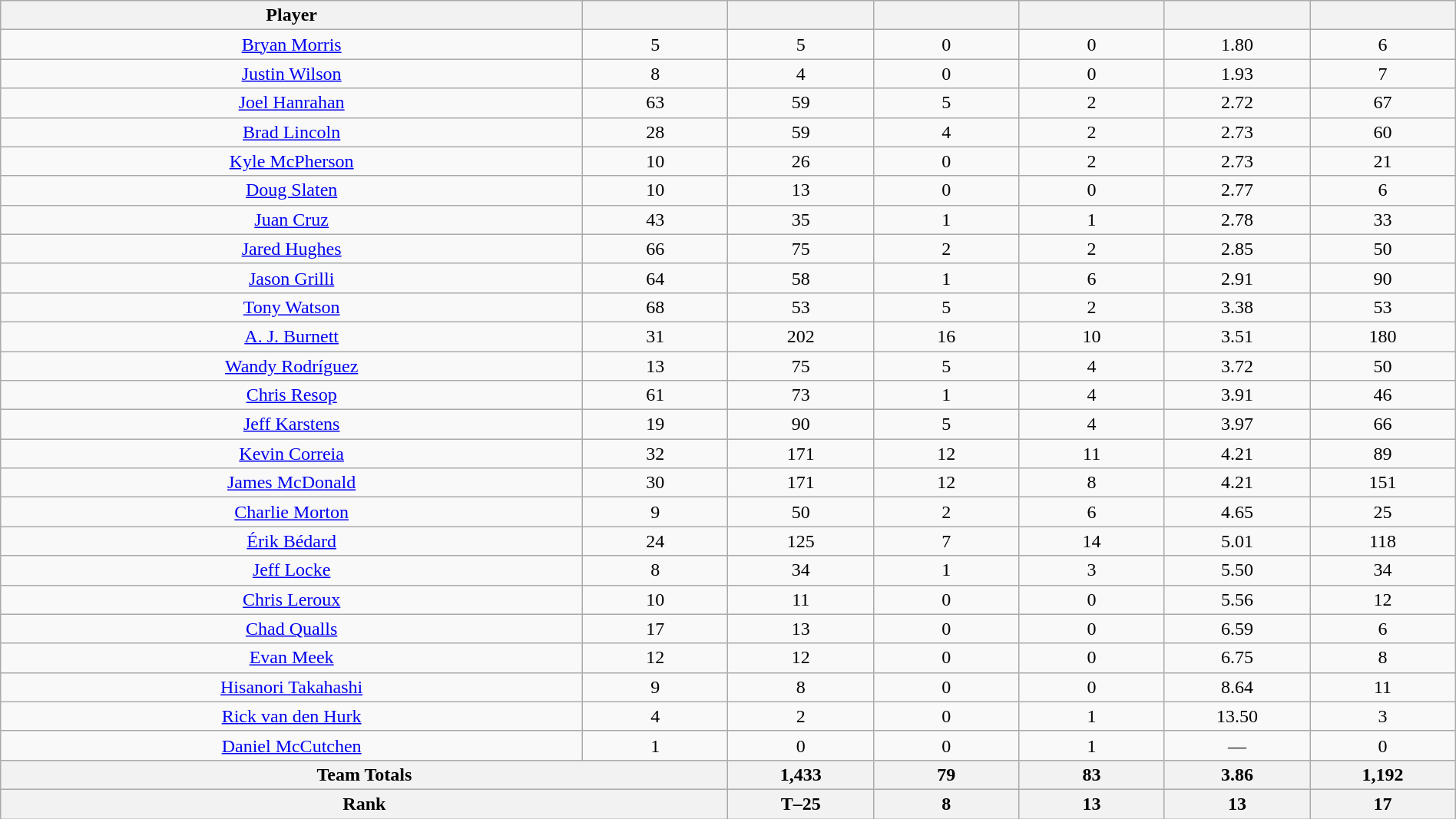<table class="wikitable sortable" style="text-align:center;" width="100%">
<tr>
<th width="40%">Player</th>
<th width="10%"></th>
<th width="10%"></th>
<th width="10%"></th>
<th width="10%"></th>
<th width="10%"></th>
<th width="10%"></th>
</tr>
<tr>
<td><a href='#'>Bryan Morris</a></td>
<td>5</td>
<td>5</td>
<td>0</td>
<td>0</td>
<td>1.80</td>
<td>6</td>
</tr>
<tr>
<td><a href='#'>Justin Wilson</a></td>
<td>8</td>
<td>4</td>
<td>0</td>
<td>0</td>
<td>1.93</td>
<td>7</td>
</tr>
<tr>
<td><a href='#'>Joel Hanrahan</a></td>
<td>63</td>
<td>59</td>
<td>5</td>
<td>2</td>
<td>2.72</td>
<td>67</td>
</tr>
<tr>
<td><a href='#'>Brad Lincoln</a></td>
<td>28</td>
<td>59</td>
<td>4</td>
<td>2</td>
<td>2.73</td>
<td>60</td>
</tr>
<tr>
<td><a href='#'>Kyle McPherson</a></td>
<td>10</td>
<td>26</td>
<td>0</td>
<td>2</td>
<td>2.73</td>
<td>21</td>
</tr>
<tr>
<td><a href='#'>Doug Slaten</a></td>
<td>10</td>
<td>13</td>
<td>0</td>
<td>0</td>
<td>2.77</td>
<td>6</td>
</tr>
<tr>
<td><a href='#'>Juan Cruz</a></td>
<td>43</td>
<td>35</td>
<td>1</td>
<td>1</td>
<td>2.78</td>
<td>33</td>
</tr>
<tr>
<td><a href='#'>Jared Hughes</a></td>
<td>66</td>
<td>75</td>
<td>2</td>
<td>2</td>
<td>2.85</td>
<td>50</td>
</tr>
<tr>
<td><a href='#'>Jason Grilli</a></td>
<td>64</td>
<td>58</td>
<td>1</td>
<td>6</td>
<td>2.91</td>
<td>90</td>
</tr>
<tr>
<td><a href='#'>Tony Watson</a></td>
<td>68</td>
<td>53</td>
<td>5</td>
<td>2</td>
<td>3.38</td>
<td>53</td>
</tr>
<tr>
<td><a href='#'>A. J. Burnett</a></td>
<td>31</td>
<td>202</td>
<td>16</td>
<td>10</td>
<td>3.51</td>
<td>180</td>
</tr>
<tr>
<td><a href='#'>Wandy Rodríguez</a></td>
<td>13</td>
<td>75</td>
<td>5</td>
<td>4</td>
<td>3.72</td>
<td>50</td>
</tr>
<tr>
<td><a href='#'>Chris Resop</a></td>
<td>61</td>
<td>73</td>
<td>1</td>
<td>4</td>
<td>3.91</td>
<td>46</td>
</tr>
<tr>
<td><a href='#'>Jeff Karstens</a></td>
<td>19</td>
<td>90</td>
<td>5</td>
<td>4</td>
<td>3.97</td>
<td>66</td>
</tr>
<tr>
<td><a href='#'>Kevin Correia</a></td>
<td>32</td>
<td>171</td>
<td>12</td>
<td>11</td>
<td>4.21</td>
<td>89</td>
</tr>
<tr>
<td><a href='#'>James McDonald</a></td>
<td>30</td>
<td>171</td>
<td>12</td>
<td>8</td>
<td>4.21</td>
<td>151</td>
</tr>
<tr>
<td><a href='#'>Charlie Morton</a></td>
<td>9</td>
<td>50</td>
<td>2</td>
<td>6</td>
<td>4.65</td>
<td>25</td>
</tr>
<tr>
<td><a href='#'>Érik Bédard</a></td>
<td>24</td>
<td>125</td>
<td>7</td>
<td>14</td>
<td>5.01</td>
<td>118</td>
</tr>
<tr>
<td><a href='#'>Jeff Locke</a></td>
<td>8</td>
<td>34</td>
<td>1</td>
<td>3</td>
<td>5.50</td>
<td>34</td>
</tr>
<tr>
<td><a href='#'>Chris Leroux</a></td>
<td>10</td>
<td>11</td>
<td>0</td>
<td>0</td>
<td>5.56</td>
<td>12</td>
</tr>
<tr>
<td><a href='#'>Chad Qualls</a></td>
<td>17</td>
<td>13</td>
<td>0</td>
<td>0</td>
<td>6.59</td>
<td>6</td>
</tr>
<tr>
<td><a href='#'>Evan Meek</a></td>
<td>12</td>
<td>12</td>
<td>0</td>
<td>0</td>
<td>6.75</td>
<td>8</td>
</tr>
<tr>
<td><a href='#'>Hisanori Takahashi</a></td>
<td>9</td>
<td>8</td>
<td>0</td>
<td>0</td>
<td>8.64</td>
<td>11</td>
</tr>
<tr>
<td><a href='#'>Rick van den Hurk</a></td>
<td>4</td>
<td>2</td>
<td>0</td>
<td>1</td>
<td>13.50</td>
<td>3</td>
</tr>
<tr>
<td><a href='#'>Daniel McCutchen</a></td>
<td>1</td>
<td>0</td>
<td>0</td>
<td>1</td>
<td>—</td>
<td>0</td>
</tr>
<tr>
<th colspan="2">Team Totals</th>
<th>1,433</th>
<th>79</th>
<th>83</th>
<th>3.86</th>
<th>1,192</th>
</tr>
<tr>
<th colspan="2">Rank</th>
<th>T–25</th>
<th>8</th>
<th>13</th>
<th>13</th>
<th>17</th>
</tr>
</table>
